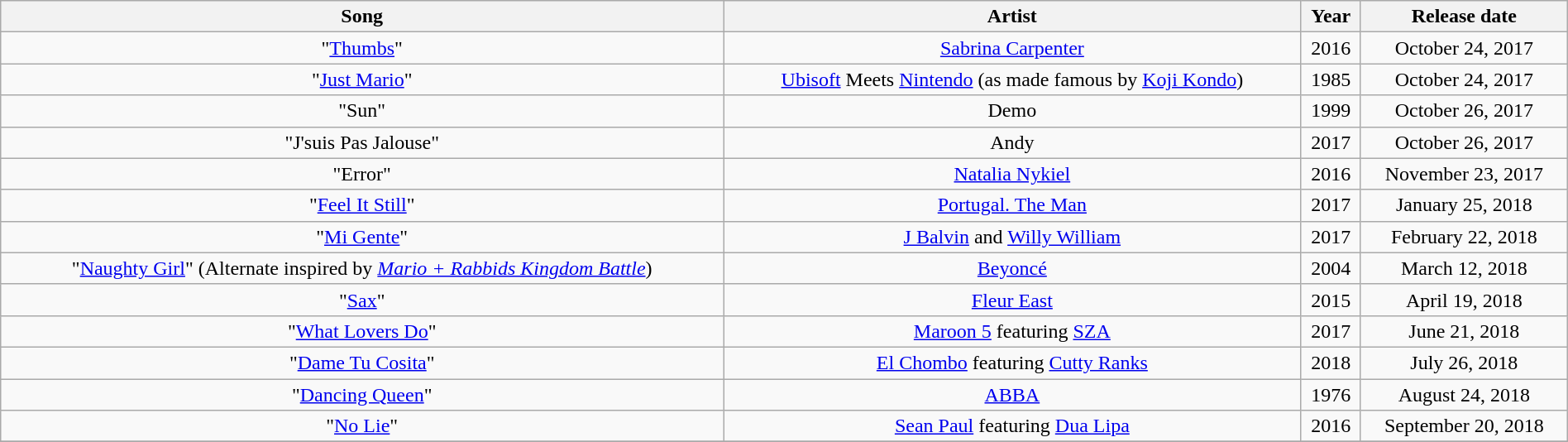<table class="wikitable sortable" style="text-align:center; width:100%;">
<tr>
<th scope="col">Song</th>
<th scope="col">Artist</th>
<th scope="col">Year</th>
<th scope="col">Release date</th>
</tr>
<tr>
<td>"<a href='#'>Thumbs</a>"</td>
<td><a href='#'>Sabrina Carpenter</a></td>
<td>2016</td>
<td>October 24, 2017</td>
</tr>
<tr>
<td>"<a href='#'>Just Mario</a>"</td>
<td><a href='#'>Ubisoft</a> Meets <a href='#'>Nintendo</a> (as made famous by <a href='#'>Koji Kondo</a>)</td>
<td>1985</td>
<td>October 24, 2017</td>
</tr>
<tr>
<td>"Sun"</td>
<td>Demo</td>
<td>1999</td>
<td>October 26, 2017</td>
</tr>
<tr>
<td>"J'suis Pas Jalouse"</td>
<td>Andy</td>
<td>2017</td>
<td>October 26, 2017</td>
</tr>
<tr>
<td>"Error"</td>
<td><a href='#'>Natalia Nykiel</a></td>
<td>2016</td>
<td>November 23, 2017</td>
</tr>
<tr>
<td>"<a href='#'>Feel It Still</a>"</td>
<td><a href='#'>Portugal. The Man</a></td>
<td>2017</td>
<td>January 25, 2018</td>
</tr>
<tr>
<td>"<a href='#'>Mi Gente</a>"</td>
<td><a href='#'>J Balvin</a> and <a href='#'>Willy William</a></td>
<td>2017</td>
<td>February 22, 2018</td>
</tr>
<tr>
<td>"<a href='#'>Naughty Girl</a>" (Alternate inspired by <em><a href='#'>Mario + Rabbids Kingdom Battle</a></em>)</td>
<td><a href='#'>Beyoncé</a></td>
<td>2004</td>
<td>March 12, 2018</td>
</tr>
<tr>
<td>"<a href='#'>Sax</a>"</td>
<td><a href='#'>Fleur East</a></td>
<td>2015</td>
<td>April 19, 2018</td>
</tr>
<tr>
<td>"<a href='#'>What Lovers Do</a>"</td>
<td><a href='#'>Maroon 5</a> featuring <a href='#'>SZA</a></td>
<td>2017</td>
<td>June 21, 2018</td>
</tr>
<tr>
<td>"<a href='#'>Dame Tu Cosita</a>"</td>
<td><a href='#'>El Chombo</a> featuring <a href='#'>Cutty Ranks</a></td>
<td>2018</td>
<td>July 26, 2018</td>
</tr>
<tr>
<td>"<a href='#'>Dancing Queen</a>"</td>
<td><a href='#'>ABBA</a></td>
<td>1976</td>
<td>August 24, 2018</td>
</tr>
<tr>
<td>"<a href='#'>No Lie</a>"</td>
<td><a href='#'>Sean Paul</a> featuring <a href='#'>Dua Lipa</a></td>
<td>2016</td>
<td>September 20, 2018</td>
</tr>
<tr>
</tr>
</table>
